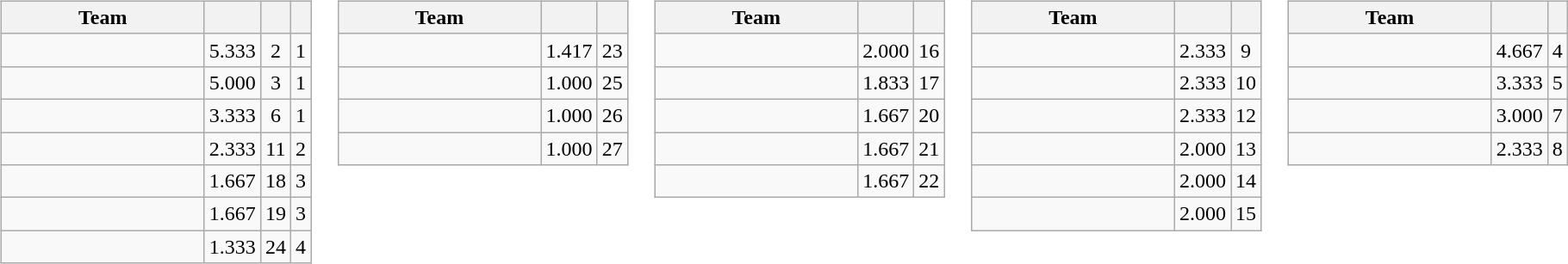<table>
<tr valign=top>
<td><br><table class="wikitable">
<tr>
<th width=150>Team</th>
<th></th>
<th></th>
<th></th>
</tr>
<tr>
<td></td>
<td align=right>5.333</td>
<td align=center>2</td>
<td align=center>1</td>
</tr>
<tr>
<td></td>
<td align=right>5.000</td>
<td align=center>3</td>
<td align=center>1</td>
</tr>
<tr>
<td></td>
<td align=right>3.333</td>
<td align=center>6</td>
<td align=center>1</td>
</tr>
<tr>
<td></td>
<td align=right>2.333</td>
<td align=center>11</td>
<td align=center>2</td>
</tr>
<tr>
<td></td>
<td align=right>1.667</td>
<td align=center>18</td>
<td align=center>3</td>
</tr>
<tr>
<td></td>
<td align=right>1.667</td>
<td align=center>19</td>
<td align=center>3</td>
</tr>
<tr>
<td></td>
<td align=right>1.333</td>
<td align=center>24</td>
<td align=center>4</td>
</tr>
</table>
</td>
<td><br><table class="wikitable">
<tr>
<th width=150>Team</th>
<th></th>
<th></th>
</tr>
<tr>
<td></td>
<td align=right>1.417</td>
<td align=center>23</td>
</tr>
<tr>
<td></td>
<td align=right>1.000</td>
<td align=center>25</td>
</tr>
<tr>
<td></td>
<td align=right>1.000</td>
<td align=center>26</td>
</tr>
<tr>
<td></td>
<td align=right>1.000</td>
<td align=center>27</td>
</tr>
</table>
</td>
<td><br><table class="wikitable">
<tr>
<th width=150>Team</th>
<th></th>
<th></th>
</tr>
<tr>
<td></td>
<td align=right>2.000</td>
<td align=center>16</td>
</tr>
<tr>
<td></td>
<td align=right>1.833</td>
<td align=center>17</td>
</tr>
<tr>
<td></td>
<td align=right>1.667</td>
<td align=center>20</td>
</tr>
<tr>
<td></td>
<td align=right>1.667</td>
<td align=center>21</td>
</tr>
<tr>
<td></td>
<td align=right>1.667</td>
<td align=center>22</td>
</tr>
</table>
</td>
<td><br><table class="wikitable">
<tr>
<th width=150>Team</th>
<th></th>
<th></th>
</tr>
<tr>
<td></td>
<td align=right>2.333</td>
<td align=center>9</td>
</tr>
<tr>
<td></td>
<td align=right>2.333</td>
<td align=center>10</td>
</tr>
<tr>
<td></td>
<td align=right>2.333</td>
<td align=center>12</td>
</tr>
<tr>
<td></td>
<td align=right>2.000</td>
<td align=center>13</td>
</tr>
<tr>
<td></td>
<td align=right>2.000</td>
<td align=center>14</td>
</tr>
<tr>
<td></td>
<td align=right>2.000</td>
<td align=center>15</td>
</tr>
</table>
</td>
<td><br><table class="wikitable">
<tr>
<th width=150>Team</th>
<th></th>
<th></th>
</tr>
<tr>
<td></td>
<td align=right>4.667</td>
<td align=center>4</td>
</tr>
<tr>
<td></td>
<td align=right>3.333</td>
<td align=center>5</td>
</tr>
<tr>
<td></td>
<td align=right>3.000</td>
<td align=center>7</td>
</tr>
<tr>
<td></td>
<td align=right>2.333</td>
<td align=center>8</td>
</tr>
</table>
</td>
</tr>
</table>
